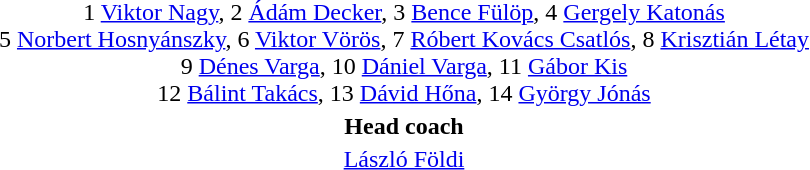<table style="text-align: center; margin-top: 2em; margin-left: auto; margin-right: auto">
<tr>
<td>1 <a href='#'>Viktor Nagy</a>, 2 <a href='#'>Ádám Decker</a>, 3 <a href='#'>Bence Fülöp</a>, 4 <a href='#'>Gergely Katonás</a><br>5 <a href='#'>Norbert Hosnyánszky</a>, 6 <a href='#'>Viktor Vörös</a>, 7 <a href='#'>Róbert Kovács Csatlós</a>, 8 <a href='#'>Krisztián Létay</a><br>9 <a href='#'>Dénes Varga</a>, 10 <a href='#'>Dániel Varga</a>, 11 <a href='#'>Gábor Kis</a><br>12 <a href='#'>Bálint Takács</a>, 13 <a href='#'>Dávid Hőna</a>, 14 <a href='#'>György Jónás</a></td>
</tr>
<tr>
<td><strong>Head coach</strong></td>
</tr>
<tr>
<td><a href='#'>László Földi</a></td>
</tr>
</table>
